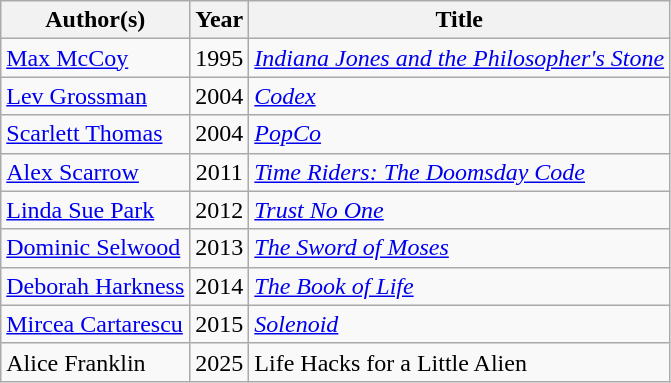<table class="wikitable">
<tr>
<th>Author(s)</th>
<th align="center";>Year</th>
<th align="left";>Title</th>
</tr>
<tr>
<td><a href='#'>Max McCoy</a></td>
<td align="center";>1995</td>
<td><em><a href='#'>Indiana Jones and the Philosopher's Stone</a></em></td>
</tr>
<tr>
<td><a href='#'>Lev Grossman</a></td>
<td align="center";>2004</td>
<td><em><a href='#'>Codex</a></em></td>
</tr>
<tr>
<td><a href='#'>Scarlett Thomas</a></td>
<td align="center";>2004</td>
<td><em><a href='#'>PopCo</a></em></td>
</tr>
<tr>
<td><a href='#'>Alex Scarrow</a></td>
<td align="center";>2011</td>
<td><a href='#'><em>Time Riders: The Doomsday Code</em></a></td>
</tr>
<tr>
<td><a href='#'>Linda Sue Park</a></td>
<td align="center";>2012</td>
<td><a href='#'><em>Trust No One</em></a></td>
</tr>
<tr>
<td><a href='#'>Dominic Selwood</a></td>
<td align="center";>2013</td>
<td><a href='#'><em>The Sword of Moses</em></a></td>
</tr>
<tr>
<td><a href='#'>Deborah Harkness</a></td>
<td align="center";>2014</td>
<td><a href='#'><em>The Book of Life</em></a></td>
</tr>
<tr>
<td><a href='#'>Mircea Cartarescu</a></td>
<td align="center";>2015</td>
<td><em><a href='#'>Solenoid</a></em></td>
</tr>
<tr>
<td>Alice Franklin</td>
<td>2025</td>
<td>Life Hacks for a Little Alien</td>
</tr>
</table>
